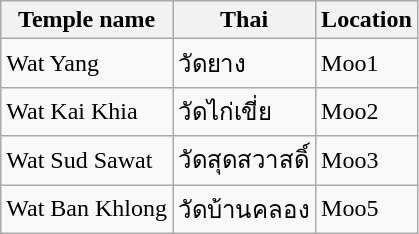<table class="wikitable">
<tr>
<th>Temple name</th>
<th>Thai</th>
<th>Location</th>
</tr>
<tr>
<td>Wat Yang</td>
<td>วัดยาง</td>
<td>Moo1</td>
</tr>
<tr>
<td>Wat Kai Khia</td>
<td>วัดไก่เขี่ย</td>
<td>Moo2</td>
</tr>
<tr>
<td>Wat Sud Sawat</td>
<td>วัดสุดสวาสดิ์</td>
<td>Moo3</td>
</tr>
<tr>
<td>Wat Ban Khlong</td>
<td>วัดบ้านคลอง</td>
<td>Moo5</td>
</tr>
</table>
